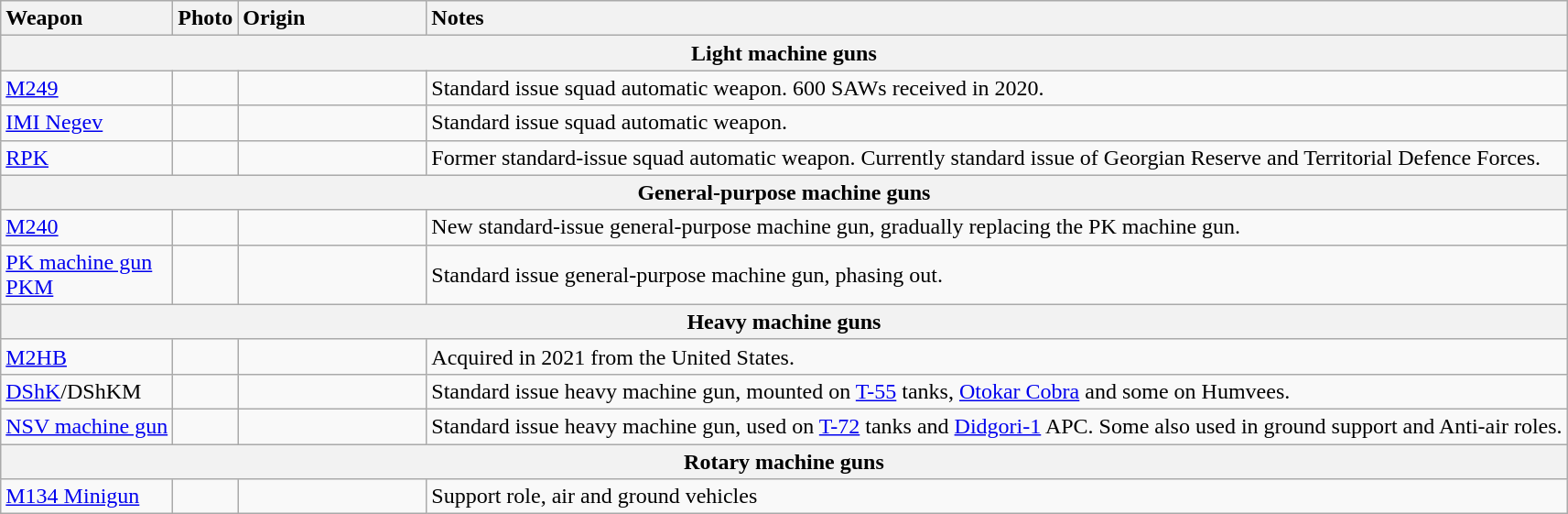<table class="wikitable">
<tr>
<th style="text-align: left;">Weapon</th>
<th style="text-align: left;">Photo</th>
<th style="text-align:left; width:130px;">Origin</th>
<th style="text-align: left;">Notes</th>
</tr>
<tr>
<th colspan="4">Light machine guns</th>
</tr>
<tr>
<td><a href='#'>M249</a></td>
<td></td>
<td></td>
<td>Standard issue squad automatic weapon. 600 SAWs received in 2020.</td>
</tr>
<tr>
<td><a href='#'>IMI Negev</a></td>
<td></td>
<td></td>
<td>Standard issue squad automatic weapon.</td>
</tr>
<tr>
<td><a href='#'>RPK</a></td>
<td></td>
<td></td>
<td>Former standard-issue squad automatic weapon. Currently standard issue of Georgian Reserve and Territorial Defence Forces.</td>
</tr>
<tr>
<th colspan="4">General-purpose machine guns</th>
</tr>
<tr>
<td><a href='#'>M240</a></td>
<td></td>
<td></td>
<td>New standard-issue general-purpose machine gun, gradually replacing the PK machine gun.</td>
</tr>
<tr>
<td><a href='#'>PK machine gun</a><br><a href='#'>PKM</a></td>
<td></td>
<td></td>
<td>Standard issue general-purpose machine gun, phasing out.</td>
</tr>
<tr>
<th colspan="4">Heavy machine guns</th>
</tr>
<tr>
<td><a href='#'>M2HB</a></td>
<td></td>
<td></td>
<td>Acquired in 2021 from the United States.</td>
</tr>
<tr>
<td><a href='#'>DShK</a>/DShKM</td>
<td></td>
<td></td>
<td>Standard issue heavy machine gun, mounted on <a href='#'>T-55</a> tanks, <a href='#'>Otokar Cobra</a> and some on Humvees.</td>
</tr>
<tr>
<td><a href='#'>NSV machine gun</a></td>
<td></td>
<td></td>
<td>Standard issue heavy machine gun, used on <a href='#'>T-72</a> tanks and <a href='#'>Didgori-1</a> APC. Some also used in ground support and Anti-air roles.</td>
</tr>
<tr>
<th colspan="4">Rotary machine guns</th>
</tr>
<tr>
<td><a href='#'>M134 Minigun</a></td>
<td></td>
<td></td>
<td>Support role, air and ground vehicles</td>
</tr>
</table>
